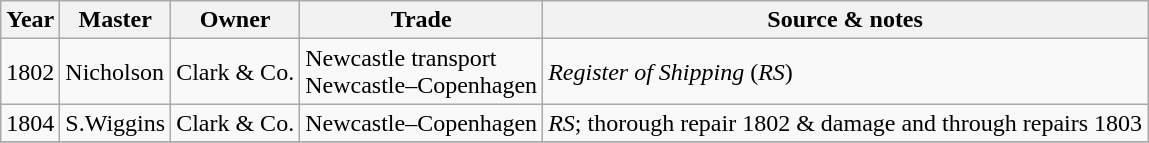<table class=" wikitable">
<tr>
<th>Year</th>
<th>Master</th>
<th>Owner</th>
<th>Trade</th>
<th>Source & notes</th>
</tr>
<tr>
<td>1802</td>
<td>Nicholson</td>
<td>Clark & Co.</td>
<td>Newcastle transport<br>Newcastle–Copenhagen</td>
<td><em>Register of Shipping</em> (<em>RS</em>)</td>
</tr>
<tr>
<td>1804</td>
<td>S.Wiggins</td>
<td>Clark & Co.</td>
<td>Newcastle–Copenhagen</td>
<td><em>RS</em>; thorough repair 1802 & damage and through repairs 1803</td>
</tr>
<tr>
</tr>
</table>
